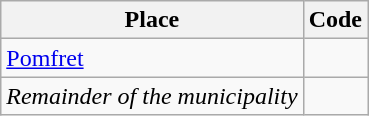<table class="wikitable sortable" border="1">
<tr>
<th>Place</th>
<th>Code</th>
</tr>
<tr>
<td><a href='#'>Pomfret</a></td>
<td></td>
</tr>
<tr>
<td><em>Remainder of the municipality</em></td>
<td></td>
</tr>
</table>
